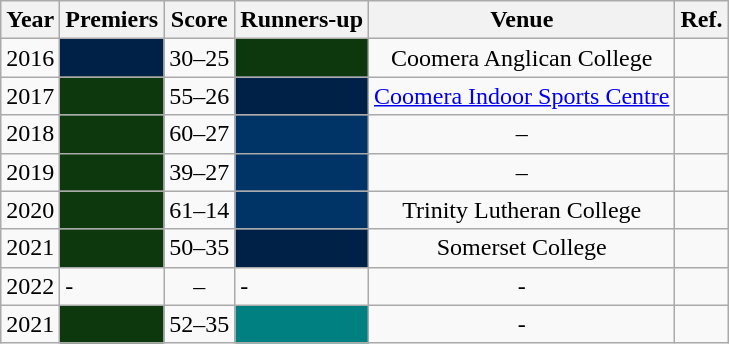<table class="wikitable sortable" style="text-align:left">
<tr>
<th>Year</th>
<th>Premiers</th>
<th class="unsortable">Score</th>
<th>Runners-up</th>
<th>Venue</th>
<th class="unsortable">Ref.</th>
</tr>
<tr>
<td align=center>2016</td>
<td bgcolor="#002147" div style="text-align: center;"></td>
<td align=center>30–25</td>
<td bgcolor="#0d370d" div style="text-align: center;"></td>
<td align=center>Coomera Anglican College</td>
<td align=center></td>
</tr>
<tr>
<td align=center>2017</td>
<td bgcolor="#0d370d" div style="text-align: center;"></td>
<td align=center>55–26</td>
<td bgcolor="#002147" div style="text-align: center;"></td>
<td align=center><a href='#'>Coomera Indoor Sports Centre</a></td>
<td align=center></td>
</tr>
<tr>
<td align=center>2018</td>
<td bgcolor="#0d370d" div style="text-align: center;"></td>
<td align=center>60–27</td>
<td bgcolor="#003366" div style="text-align: center;"></td>
<td align=center>–</td>
<td align=center></td>
</tr>
<tr>
<td align=center>2019</td>
<td bgcolor="#0d370d" div style="text-align: center;"></td>
<td align=center>39–27</td>
<td bgcolor="#003366" div style="text-align: center;"></td>
<td align=center>–</td>
<td align=center></td>
</tr>
<tr>
<td align=center>2020</td>
<td bgcolor="#0d370d" div style="text-align: center;"></td>
<td align=center>61–14</td>
<td bgcolor="#003366" div style="text-align: center;"></td>
<td align=center>Trinity Lutheran College</td>
<td align=center></td>
</tr>
<tr>
<td align=center>2021</td>
<td bgcolor="#0d370d" div style="text-align: center;"></td>
<td align=center>50–35</td>
<td bgcolor="#002147" div style="text-align: center;"></td>
<td align=center>Somerset College</td>
<td align=center></td>
</tr>
<tr>
<td align=center>2022</td>
<td>-</td>
<td align=center>–</td>
<td>-</td>
<td align=center>-</td>
<td align=center></td>
</tr>
<tr>
<td align=center>2021</td>
<td bgcolor="#0d370d" div style="text-align: center;"></td>
<td align=center>52–35</td>
<td bgcolor="#008080" div style="text-align: center;"></td>
<td align=center>-</td>
<td align=center></td>
</tr>
</table>
